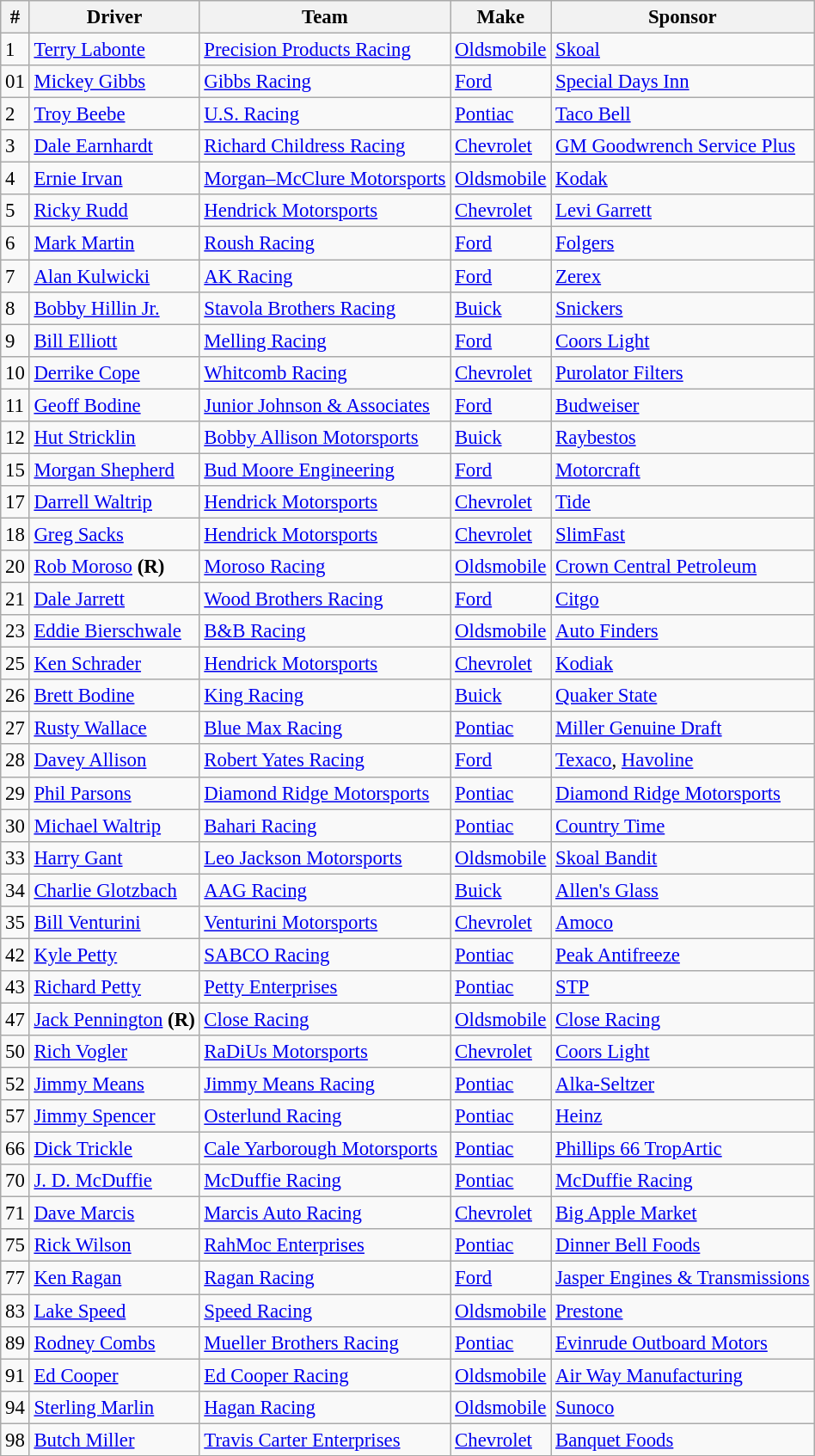<table class="wikitable" style="font-size:95%">
<tr>
<th>#</th>
<th>Driver</th>
<th>Team</th>
<th>Make</th>
<th>Sponsor</th>
</tr>
<tr>
<td>1</td>
<td><a href='#'>Terry Labonte</a></td>
<td><a href='#'>Precision Products Racing</a></td>
<td><a href='#'>Oldsmobile</a></td>
<td><a href='#'>Skoal</a></td>
</tr>
<tr>
<td>01</td>
<td><a href='#'>Mickey Gibbs</a></td>
<td><a href='#'>Gibbs Racing</a></td>
<td><a href='#'>Ford</a></td>
<td><a href='#'>Special Days Inn</a></td>
</tr>
<tr>
<td>2</td>
<td><a href='#'>Troy Beebe</a></td>
<td><a href='#'>U.S. Racing</a></td>
<td><a href='#'>Pontiac</a></td>
<td><a href='#'>Taco Bell</a></td>
</tr>
<tr>
<td>3</td>
<td><a href='#'>Dale Earnhardt</a></td>
<td><a href='#'>Richard Childress Racing</a></td>
<td><a href='#'>Chevrolet</a></td>
<td><a href='#'>GM Goodwrench Service Plus</a></td>
</tr>
<tr>
<td>4</td>
<td><a href='#'>Ernie Irvan</a></td>
<td><a href='#'>Morgan–McClure Motorsports</a></td>
<td><a href='#'>Oldsmobile</a></td>
<td><a href='#'>Kodak</a></td>
</tr>
<tr>
<td>5</td>
<td><a href='#'>Ricky Rudd</a></td>
<td><a href='#'>Hendrick Motorsports</a></td>
<td><a href='#'>Chevrolet</a></td>
<td><a href='#'>Levi Garrett</a></td>
</tr>
<tr>
<td>6</td>
<td><a href='#'>Mark Martin</a></td>
<td><a href='#'>Roush Racing</a></td>
<td><a href='#'>Ford</a></td>
<td><a href='#'>Folgers</a></td>
</tr>
<tr>
<td>7</td>
<td><a href='#'>Alan Kulwicki</a></td>
<td><a href='#'>AK Racing</a></td>
<td><a href='#'>Ford</a></td>
<td><a href='#'>Zerex</a></td>
</tr>
<tr>
<td>8</td>
<td><a href='#'>Bobby Hillin Jr.</a></td>
<td><a href='#'>Stavola Brothers Racing</a></td>
<td><a href='#'>Buick</a></td>
<td><a href='#'>Snickers</a></td>
</tr>
<tr>
<td>9</td>
<td><a href='#'>Bill Elliott</a></td>
<td><a href='#'>Melling Racing</a></td>
<td><a href='#'>Ford</a></td>
<td><a href='#'>Coors Light</a></td>
</tr>
<tr>
<td>10</td>
<td><a href='#'>Derrike Cope</a></td>
<td><a href='#'>Whitcomb Racing</a></td>
<td><a href='#'>Chevrolet</a></td>
<td><a href='#'>Purolator Filters</a></td>
</tr>
<tr>
<td>11</td>
<td><a href='#'>Geoff Bodine</a></td>
<td><a href='#'>Junior Johnson & Associates</a></td>
<td><a href='#'>Ford</a></td>
<td><a href='#'>Budweiser</a></td>
</tr>
<tr>
<td>12</td>
<td><a href='#'>Hut Stricklin</a></td>
<td><a href='#'>Bobby Allison Motorsports</a></td>
<td><a href='#'>Buick</a></td>
<td><a href='#'>Raybestos</a></td>
</tr>
<tr>
<td>15</td>
<td><a href='#'>Morgan Shepherd</a></td>
<td><a href='#'>Bud Moore Engineering</a></td>
<td><a href='#'>Ford</a></td>
<td><a href='#'>Motorcraft</a></td>
</tr>
<tr>
<td>17</td>
<td><a href='#'>Darrell Waltrip</a></td>
<td><a href='#'>Hendrick Motorsports</a></td>
<td><a href='#'>Chevrolet</a></td>
<td><a href='#'>Tide</a></td>
</tr>
<tr>
<td>18</td>
<td><a href='#'>Greg Sacks</a></td>
<td><a href='#'>Hendrick Motorsports</a></td>
<td><a href='#'>Chevrolet</a></td>
<td><a href='#'>SlimFast</a></td>
</tr>
<tr>
<td>20</td>
<td><a href='#'>Rob Moroso</a> <strong>(R)</strong></td>
<td><a href='#'>Moroso Racing</a></td>
<td><a href='#'>Oldsmobile</a></td>
<td><a href='#'>Crown Central Petroleum</a></td>
</tr>
<tr>
<td>21</td>
<td><a href='#'>Dale Jarrett</a></td>
<td><a href='#'>Wood Brothers Racing</a></td>
<td><a href='#'>Ford</a></td>
<td><a href='#'>Citgo</a></td>
</tr>
<tr>
<td>23</td>
<td><a href='#'>Eddie Bierschwale</a></td>
<td><a href='#'>B&B Racing</a></td>
<td><a href='#'>Oldsmobile</a></td>
<td><a href='#'>Auto Finders</a></td>
</tr>
<tr>
<td>25</td>
<td><a href='#'>Ken Schrader</a></td>
<td><a href='#'>Hendrick Motorsports</a></td>
<td><a href='#'>Chevrolet</a></td>
<td><a href='#'>Kodiak</a></td>
</tr>
<tr>
<td>26</td>
<td><a href='#'>Brett Bodine</a></td>
<td><a href='#'>King Racing</a></td>
<td><a href='#'>Buick</a></td>
<td><a href='#'>Quaker State</a></td>
</tr>
<tr>
<td>27</td>
<td><a href='#'>Rusty Wallace</a></td>
<td><a href='#'>Blue Max Racing</a></td>
<td><a href='#'>Pontiac</a></td>
<td><a href='#'>Miller Genuine Draft</a></td>
</tr>
<tr>
<td>28</td>
<td><a href='#'>Davey Allison</a></td>
<td><a href='#'>Robert Yates Racing</a></td>
<td><a href='#'>Ford</a></td>
<td><a href='#'>Texaco</a>, <a href='#'>Havoline</a></td>
</tr>
<tr>
<td>29</td>
<td><a href='#'>Phil Parsons</a></td>
<td><a href='#'>Diamond Ridge Motorsports</a></td>
<td><a href='#'>Pontiac</a></td>
<td><a href='#'>Diamond Ridge Motorsports</a></td>
</tr>
<tr>
<td>30</td>
<td><a href='#'>Michael Waltrip</a></td>
<td><a href='#'>Bahari Racing</a></td>
<td><a href='#'>Pontiac</a></td>
<td><a href='#'>Country Time</a></td>
</tr>
<tr>
<td>33</td>
<td><a href='#'>Harry Gant</a></td>
<td><a href='#'>Leo Jackson Motorsports</a></td>
<td><a href='#'>Oldsmobile</a></td>
<td><a href='#'>Skoal Bandit</a></td>
</tr>
<tr>
<td>34</td>
<td><a href='#'>Charlie Glotzbach</a></td>
<td><a href='#'>AAG Racing</a></td>
<td><a href='#'>Buick</a></td>
<td><a href='#'>Allen's Glass</a></td>
</tr>
<tr>
<td>35</td>
<td><a href='#'>Bill Venturini</a></td>
<td><a href='#'>Venturini Motorsports</a></td>
<td><a href='#'>Chevrolet</a></td>
<td><a href='#'>Amoco</a></td>
</tr>
<tr>
<td>42</td>
<td><a href='#'>Kyle Petty</a></td>
<td><a href='#'>SABCO Racing</a></td>
<td><a href='#'>Pontiac</a></td>
<td><a href='#'>Peak Antifreeze</a></td>
</tr>
<tr>
<td>43</td>
<td><a href='#'>Richard Petty</a></td>
<td><a href='#'>Petty Enterprises</a></td>
<td><a href='#'>Pontiac</a></td>
<td><a href='#'>STP</a></td>
</tr>
<tr>
<td>47</td>
<td><a href='#'>Jack Pennington</a> <strong>(R)</strong></td>
<td><a href='#'>Close Racing</a></td>
<td><a href='#'>Oldsmobile</a></td>
<td><a href='#'>Close Racing</a></td>
</tr>
<tr>
<td>50</td>
<td><a href='#'>Rich Vogler</a></td>
<td><a href='#'>RaDiUs Motorsports</a></td>
<td><a href='#'>Chevrolet</a></td>
<td><a href='#'>Coors Light</a></td>
</tr>
<tr>
<td>52</td>
<td><a href='#'>Jimmy Means</a></td>
<td><a href='#'>Jimmy Means Racing</a></td>
<td><a href='#'>Pontiac</a></td>
<td><a href='#'>Alka-Seltzer</a></td>
</tr>
<tr>
<td>57</td>
<td><a href='#'>Jimmy Spencer</a></td>
<td><a href='#'>Osterlund Racing</a></td>
<td><a href='#'>Pontiac</a></td>
<td><a href='#'>Heinz</a></td>
</tr>
<tr>
<td>66</td>
<td><a href='#'>Dick Trickle</a></td>
<td><a href='#'>Cale Yarborough Motorsports</a></td>
<td><a href='#'>Pontiac</a></td>
<td><a href='#'>Phillips 66 TropArtic</a></td>
</tr>
<tr>
<td>70</td>
<td><a href='#'>J. D. McDuffie</a></td>
<td><a href='#'>McDuffie Racing</a></td>
<td><a href='#'>Pontiac</a></td>
<td><a href='#'>McDuffie Racing</a></td>
</tr>
<tr>
<td>71</td>
<td><a href='#'>Dave Marcis</a></td>
<td><a href='#'>Marcis Auto Racing</a></td>
<td><a href='#'>Chevrolet</a></td>
<td><a href='#'>Big Apple Market</a></td>
</tr>
<tr>
<td>75</td>
<td><a href='#'>Rick Wilson</a></td>
<td><a href='#'>RahMoc Enterprises</a></td>
<td><a href='#'>Pontiac</a></td>
<td><a href='#'>Dinner Bell Foods</a></td>
</tr>
<tr>
<td>77</td>
<td><a href='#'>Ken Ragan</a></td>
<td><a href='#'>Ragan Racing</a></td>
<td><a href='#'>Ford</a></td>
<td><a href='#'>Jasper Engines & Transmissions</a></td>
</tr>
<tr>
<td>83</td>
<td><a href='#'>Lake Speed</a></td>
<td><a href='#'>Speed Racing</a></td>
<td><a href='#'>Oldsmobile</a></td>
<td><a href='#'>Prestone</a></td>
</tr>
<tr>
<td>89</td>
<td><a href='#'>Rodney Combs</a></td>
<td><a href='#'>Mueller Brothers Racing</a></td>
<td><a href='#'>Pontiac</a></td>
<td><a href='#'>Evinrude Outboard Motors</a></td>
</tr>
<tr>
<td>91</td>
<td><a href='#'>Ed Cooper</a></td>
<td><a href='#'>Ed Cooper Racing</a></td>
<td><a href='#'>Oldsmobile</a></td>
<td><a href='#'>Air Way Manufacturing</a></td>
</tr>
<tr>
<td>94</td>
<td><a href='#'>Sterling Marlin</a></td>
<td><a href='#'>Hagan Racing</a></td>
<td><a href='#'>Oldsmobile</a></td>
<td><a href='#'>Sunoco</a></td>
</tr>
<tr>
<td>98</td>
<td><a href='#'>Butch Miller</a></td>
<td><a href='#'>Travis Carter Enterprises</a></td>
<td><a href='#'>Chevrolet</a></td>
<td><a href='#'>Banquet Foods</a></td>
</tr>
</table>
